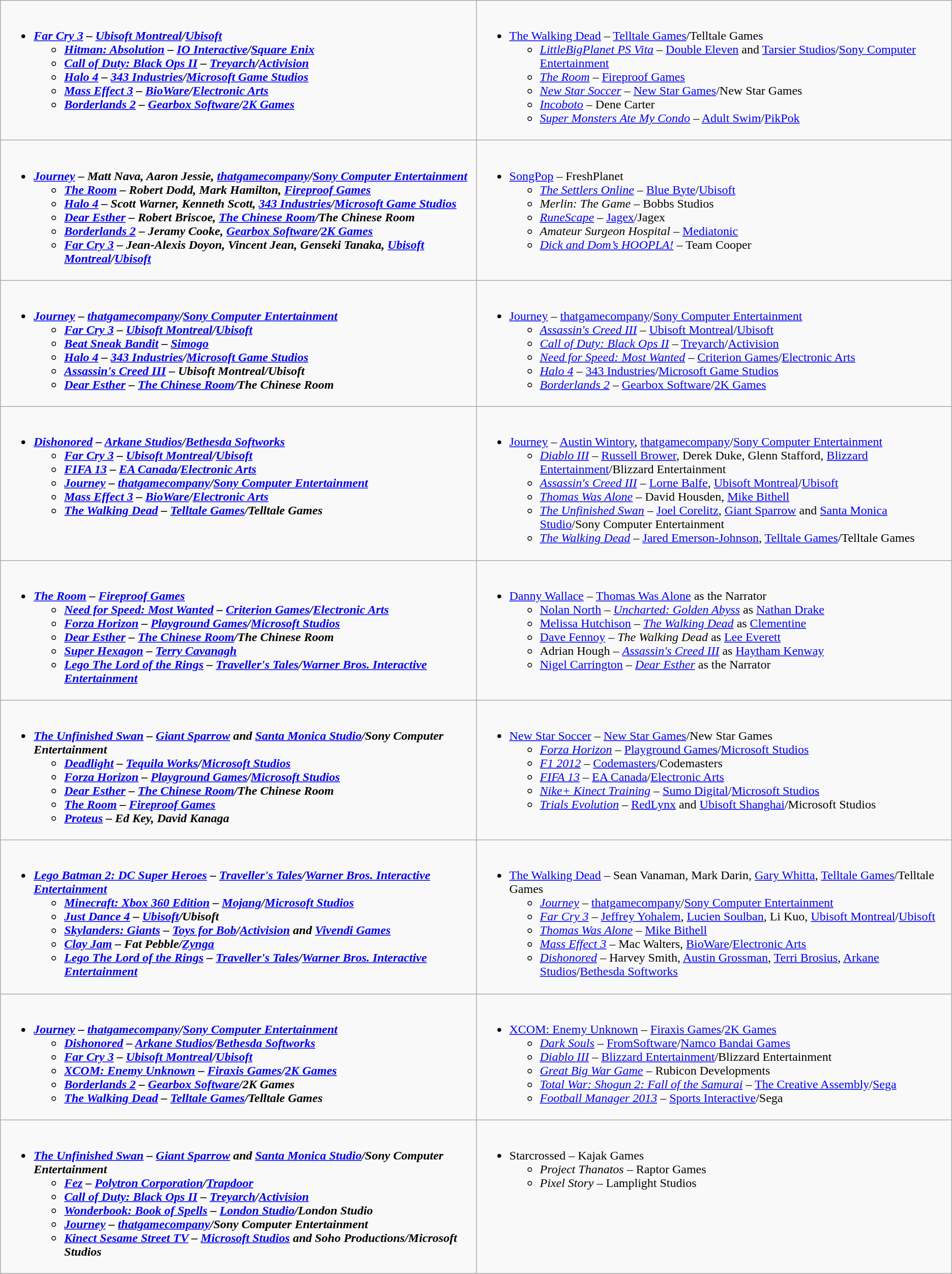<table class=wikitable>
<tr>
<td valign="top" width="50%"><br><ul><li><strong><em><a href='#'>Far Cry 3</a><em> – <a href='#'>Ubisoft Montreal</a>/<a href='#'>Ubisoft</a><strong><ul><li></em><a href='#'>Hitman: Absolution</a><em> – <a href='#'>IO Interactive</a>/<a href='#'>Square Enix</a></li><li></em><a href='#'>Call of Duty: Black Ops II</a><em> – <a href='#'>Treyarch</a>/<a href='#'>Activision</a></li><li></em><a href='#'>Halo 4</a><em> – <a href='#'>343 Industries</a>/<a href='#'>Microsoft Game Studios</a></li><li></em><a href='#'>Mass Effect 3</a><em> – <a href='#'>BioWare</a>/<a href='#'>Electronic Arts</a></li><li></em><a href='#'>Borderlands 2</a><em> – <a href='#'>Gearbox Software</a>/<a href='#'>2K Games</a></li></ul></li></ul></td>
<td valign="top"><br><ul><li></em></strong><a href='#'>The Walking Dead</a></em> – <a href='#'>Telltale Games</a>/Telltale Games</strong><ul><li><em><a href='#'>LittleBigPlanet PS Vita</a></em> – <a href='#'>Double Eleven</a> and <a href='#'>Tarsier Studios</a>/<a href='#'>Sony Computer Entertainment</a></li><li><em><a href='#'>The Room</a></em> –  <a href='#'>Fireproof Games</a></li><li><em><a href='#'>New Star Soccer</a></em> – <a href='#'>New Star Games</a>/New Star Games</li><li><em><a href='#'>Incoboto</a></em> – Dene Carter</li><li><em><a href='#'>Super Monsters Ate My Condo</a></em> – <a href='#'>Adult Swim</a>/<a href='#'>PikPok</a></li></ul></li></ul></td>
</tr>
<tr>
<td valign="top" width="50%"><br><ul><li><strong><em><a href='#'>Journey</a><em> – Matt Nava, Aaron Jessie, <a href='#'>thatgamecompany</a>/<a href='#'>Sony Computer Entertainment</a><strong><ul><li></em><a href='#'>The Room</a><em> – Robert Dodd, Mark Hamilton, <a href='#'>Fireproof Games</a></li><li></em><a href='#'>Halo 4</a><em> – Scott Warner, Kenneth Scott, <a href='#'>343 Industries</a>/<a href='#'>Microsoft Game Studios</a></li><li></em><a href='#'>Dear Esther</a><em> – Robert Briscoe, <a href='#'>The Chinese Room</a>/The Chinese Room</li><li></em><a href='#'>Borderlands 2</a><em> – Jeramy Cooke, <a href='#'>Gearbox Software</a>/<a href='#'>2K Games</a></li><li></em><a href='#'>Far Cry 3</a><em> – Jean-Alexis Doyon, Vincent Jean, Genseki Tanaka, <a href='#'>Ubisoft Montreal</a>/<a href='#'>Ubisoft</a></li></ul></li></ul></td>
<td valign="top"><br><ul><li></em></strong><a href='#'>SongPop</a></em> – FreshPlanet</strong><ul><li><em><a href='#'>The Settlers Online</a></em> – <a href='#'>Blue Byte</a>/<a href='#'>Ubisoft</a></li><li><em>Merlin: The Game</em> – Bobbs Studios</li><li><em><a href='#'>RuneScape</a></em> – <a href='#'>Jagex</a>/Jagex</li><li><em>Amateur Surgeon Hospital</em> – <a href='#'>Mediatonic</a></li><li><em><a href='#'>Dick and Dom’s HOOPLA!</a></em> – Team Cooper</li></ul></li></ul></td>
</tr>
<tr>
<td valign="top" width="50%"><br><ul><li><strong><em><a href='#'>Journey</a><em> – <a href='#'>thatgamecompany</a>/<a href='#'>Sony Computer Entertainment</a><strong><ul><li></em><a href='#'>Far Cry 3</a><em> – <a href='#'>Ubisoft Montreal</a>/<a href='#'>Ubisoft</a></li><li></em><a href='#'>Beat Sneak Bandit</a><em> – <a href='#'>Simogo</a></li><li></em><a href='#'>Halo 4</a><em> – <a href='#'>343 Industries</a>/<a href='#'>Microsoft Game Studios</a></li><li></em><a href='#'>Assassin's Creed III</a><em> – Ubisoft Montreal/Ubisoft</li><li></em><a href='#'>Dear Esther</a><em> – <a href='#'>The Chinese Room</a>/The Chinese Room</li></ul></li></ul></td>
<td valign="top"><br><ul><li></em></strong><a href='#'>Journey</a></em> – <a href='#'>thatgamecompany</a>/<a href='#'>Sony Computer Entertainment</a></strong><ul><li><em><a href='#'>Assassin's Creed III</a></em> – <a href='#'>Ubisoft Montreal</a>/<a href='#'>Ubisoft</a></li><li><em><a href='#'>Call of Duty: Black Ops II</a></em> – <a href='#'>Treyarch</a>/<a href='#'>Activision</a></li><li><em><a href='#'>Need for Speed: Most Wanted</a></em> – <a href='#'>Criterion Games</a>/<a href='#'>Electronic Arts</a></li><li><em><a href='#'>Halo 4</a></em> – <a href='#'>343 Industries</a>/<a href='#'>Microsoft Game Studios</a></li><li><em><a href='#'>Borderlands 2</a></em> – <a href='#'>Gearbox Software</a>/<a href='#'>2K Games</a></li></ul></li></ul></td>
</tr>
<tr>
<td valign="top" width="50%"><br><ul><li><strong><em><a href='#'>Dishonored</a><em> – <a href='#'>Arkane Studios</a>/<a href='#'>Bethesda Softworks</a><strong><ul><li></em><a href='#'>Far Cry 3</a><em> – <a href='#'>Ubisoft Montreal</a>/<a href='#'>Ubisoft</a></li><li></em><a href='#'>FIFA 13</a><em> – <a href='#'>EA Canada</a>/<a href='#'>Electronic Arts</a></li><li></em><a href='#'>Journey</a><em> – <a href='#'>thatgamecompany</a>/<a href='#'>Sony Computer Entertainment</a></li><li></em><a href='#'>Mass Effect 3</a><em> – <a href='#'>BioWare</a>/<a href='#'>Electronic Arts</a></li><li></em><a href='#'>The Walking Dead</a><em> – <a href='#'>Telltale Games</a>/Telltale Games</li></ul></li></ul></td>
<td valign="top"><br><ul><li></em></strong><a href='#'>Journey</a></em> – <a href='#'>Austin Wintory</a>, <a href='#'>thatgamecompany</a>/<a href='#'>Sony Computer Entertainment</a></strong><ul><li><em><a href='#'>Diablo III</a></em> – <a href='#'>Russell Brower</a>, Derek Duke, Glenn Stafford, <a href='#'>Blizzard Entertainment</a>/Blizzard Entertainment</li><li><em><a href='#'>Assassin's Creed III</a></em> – <a href='#'>Lorne Balfe</a>, <a href='#'>Ubisoft Montreal</a>/<a href='#'>Ubisoft</a></li><li><em><a href='#'>Thomas Was Alone</a></em> – David Housden, <a href='#'>Mike Bithell</a></li><li><em><a href='#'>The Unfinished Swan</a></em> – <a href='#'>Joel Corelitz</a>, <a href='#'>Giant Sparrow</a> and <a href='#'>Santa Monica Studio</a>/Sony Computer Entertainment</li><li><em><a href='#'>The Walking Dead</a></em> – <a href='#'>Jared Emerson-Johnson</a>, <a href='#'>Telltale Games</a>/Telltale Games</li></ul></li></ul></td>
</tr>
<tr>
<td valign="top" width="50%"><br><ul><li><strong><em><a href='#'>The Room</a><em> – <a href='#'>Fireproof Games</a><strong><ul><li></em><a href='#'>Need for Speed: Most Wanted</a><em> – <a href='#'>Criterion Games</a>/<a href='#'>Electronic Arts</a></li><li></em><a href='#'>Forza Horizon</a><em> – <a href='#'>Playground Games</a>/<a href='#'>Microsoft Studios</a></li><li></em><a href='#'>Dear Esther</a><em> – <a href='#'>The Chinese Room</a>/The Chinese Room</li><li></em><a href='#'>Super Hexagon</a><em> – <a href='#'>Terry Cavanagh</a></li><li></em><a href='#'>Lego The Lord of the Rings</a><em> – <a href='#'>Traveller's Tales</a>/<a href='#'>Warner Bros. Interactive Entertainment</a></li></ul></li></ul></td>
<td valign="top"><br><ul><li></strong><a href='#'>Danny Wallace</a> –<strong> </em></strong><a href='#'>Thomas Was Alone</a></em> as the Narrator</strong><ul><li><a href='#'>Nolan North</a> – <em><a href='#'>Uncharted: Golden Abyss</a></em> as <a href='#'>Nathan Drake</a></li><li><a href='#'>Melissa Hutchison</a> – <em><a href='#'>The Walking Dead</a></em> as <a href='#'>Clementine</a></li><li><a href='#'>Dave Fennoy</a> – <em>The Walking Dead</em> as <a href='#'>Lee Everett</a></li><li>Adrian Hough – <em><a href='#'>Assassin's Creed III</a></em> as <a href='#'>Haytham Kenway</a></li><li><a href='#'>Nigel Carrington</a> – <em><a href='#'>Dear Esther</a></em> as the Narrator</li></ul></li></ul></td>
</tr>
<tr>
<td valign="top" width="50%"><br><ul><li><strong><em><a href='#'>The Unfinished Swan</a><em> – <a href='#'>Giant Sparrow</a> and <a href='#'>Santa Monica Studio</a>/Sony Computer Entertainment<strong><ul><li></em><a href='#'>Deadlight</a><em> – <a href='#'>Tequila Works</a>/<a href='#'>Microsoft Studios</a></li><li></em><a href='#'>Forza Horizon</a><em> – <a href='#'>Playground Games</a>/<a href='#'>Microsoft Studios</a></li><li></em><a href='#'>Dear Esther</a><em> – <a href='#'>The Chinese Room</a>/The Chinese Room</li><li></em><a href='#'>The Room</a><em> – <a href='#'>Fireproof Games</a></li><li></em><a href='#'>Proteus</a><em> – Ed Key, David Kanaga</li></ul></li></ul></td>
<td valign="top"><br><ul><li></em></strong><a href='#'>New Star Soccer</a></em> – <a href='#'>New Star Games</a>/New Star Games</strong><ul><li><em><a href='#'>Forza Horizon</a></em> – <a href='#'>Playground Games</a>/<a href='#'>Microsoft Studios</a></li><li><em><a href='#'>F1 2012</a></em> – <a href='#'>Codemasters</a>/Codemasters</li><li><em><a href='#'>FIFA 13</a></em> – <a href='#'>EA Canada</a>/<a href='#'>Electronic Arts</a></li><li><em><a href='#'>Nike+ Kinect Training</a></em> – <a href='#'>Sumo Digital</a>/<a href='#'>Microsoft Studios</a></li><li><em><a href='#'>Trials Evolution</a></em> – <a href='#'>RedLynx</a> and <a href='#'>Ubisoft Shanghai</a>/Microsoft Studios</li></ul></li></ul></td>
</tr>
<tr>
<td valign="top" width="50%"><br><ul><li><strong><em><a href='#'>Lego Batman 2: DC Super Heroes</a><em> – <a href='#'>Traveller's Tales</a>/<a href='#'>Warner Bros. Interactive Entertainment</a><strong><ul><li></em><a href='#'>Minecraft: Xbox 360 Edition</a><em> – <a href='#'>Mojang</a>/<a href='#'>Microsoft Studios</a></li><li></em><a href='#'>Just Dance 4</a><em> – <a href='#'>Ubisoft</a>/Ubisoft</li><li></em><a href='#'>Skylanders: Giants</a><em> – <a href='#'>Toys for Bob</a>/<a href='#'>Activision</a> and <a href='#'>Vivendi Games</a></li><li></em><a href='#'>Clay Jam</a><em> – Fat Pebble/<a href='#'>Zynga</a></li><li></em><a href='#'>Lego The Lord of the Rings</a><em> – <a href='#'>Traveller's Tales</a>/<a href='#'>Warner Bros. Interactive Entertainment</a></li></ul></li></ul></td>
<td valign="top"><br><ul><li></em></strong><a href='#'>The Walking Dead</a></em> – Sean Vanaman, Mark Darin, <a href='#'>Gary Whitta</a>, <a href='#'>Telltale Games</a>/Telltale Games</strong><ul><li><em><a href='#'>Journey</a></em> – <a href='#'>thatgamecompany</a>/<a href='#'>Sony Computer Entertainment</a></li><li><em><a href='#'>Far Cry 3</a></em> – <a href='#'>Jeffrey Yohalem</a>, <a href='#'>Lucien Soulban</a>, Li Kuo, <a href='#'>Ubisoft Montreal</a>/<a href='#'>Ubisoft</a></li><li><em><a href='#'>Thomas Was Alone</a></em> – <a href='#'>Mike Bithell</a></li><li><em><a href='#'>Mass Effect 3</a></em> – Mac Walters, <a href='#'>BioWare</a>/<a href='#'>Electronic Arts</a></li><li><em><a href='#'>Dishonored</a></em> – Harvey Smith, <a href='#'>Austin Grossman</a>, <a href='#'>Terri Brosius</a>, <a href='#'>Arkane Studios</a>/<a href='#'>Bethesda Softworks</a></li></ul></li></ul></td>
</tr>
<tr>
<td valign="top" width="50%"><br><ul><li><strong><em><a href='#'>Journey</a><em> – <a href='#'>thatgamecompany</a>/<a href='#'>Sony Computer Entertainment</a><strong><ul><li></em><a href='#'>Dishonored</a><em> – <a href='#'>Arkane Studios</a>/<a href='#'>Bethesda Softworks</a></li><li></em><a href='#'>Far Cry 3</a><em> – <a href='#'>Ubisoft Montreal</a>/<a href='#'>Ubisoft</a></li><li></em><a href='#'>XCOM: Enemy Unknown</a><em> – <a href='#'>Firaxis Games</a>/<a href='#'>2K Games</a></li><li></em><a href='#'>Borderlands 2</a><em> – <a href='#'>Gearbox Software</a>/2K Games</li><li></em><a href='#'>The Walking Dead</a><em> – <a href='#'>Telltale Games</a>/Telltale Games</li></ul></li></ul></td>
<td valign="top"><br><ul><li></em></strong><a href='#'>XCOM: Enemy Unknown</a></em> – <a href='#'>Firaxis Games</a>/<a href='#'>2K Games</a></strong><ul><li><em><a href='#'>Dark Souls</a></em> – <a href='#'>FromSoftware</a>/<a href='#'>Namco Bandai Games</a></li><li><em><a href='#'>Diablo III</a></em> – <a href='#'>Blizzard Entertainment</a>/Blizzard Entertainment</li><li><em><a href='#'>Great Big War Game</a></em> – Rubicon Developments</li><li><em><a href='#'>Total War: Shogun 2: Fall of the Samurai</a></em> – <a href='#'>The Creative Assembly</a>/<a href='#'>Sega</a></li><li><em><a href='#'>Football Manager 2013</a></em> – <a href='#'>Sports Interactive</a>/Sega</li></ul></li></ul></td>
</tr>
<tr>
<td valign="top" width="50%"><br><ul><li><strong><em><a href='#'>The Unfinished Swan</a><em> – <a href='#'>Giant Sparrow</a> and <a href='#'>Santa Monica Studio</a>/Sony Computer Entertainment<strong><ul><li></em><a href='#'>Fez</a><em> – <a href='#'>Polytron Corporation</a>/<a href='#'>Trapdoor</a></li><li></em><a href='#'>Call of Duty: Black Ops II</a><em> – <a href='#'>Treyarch</a>/<a href='#'>Activision</a></li><li></em><a href='#'>Wonderbook: Book of Spells</a><em> – <a href='#'>London Studio</a>/London Studio</li><li></em><a href='#'>Journey</a><em> – <a href='#'>thatgamecompany</a>/Sony Computer Entertainment</li><li></em><a href='#'>Kinect Sesame Street TV</a><em> – <a href='#'>Microsoft Studios</a> and Soho Productions/Microsoft Studios</li></ul></li></ul></td>
<td valign="top"><br><ul><li></em></strong>Starcrossed</em> – Kajak Games</strong><ul><li><em>Project Thanatos</em> – Raptor Games</li><li><em>Pixel Story</em> – Lamplight Studios</li></ul></li></ul></td>
</tr>
</table>
